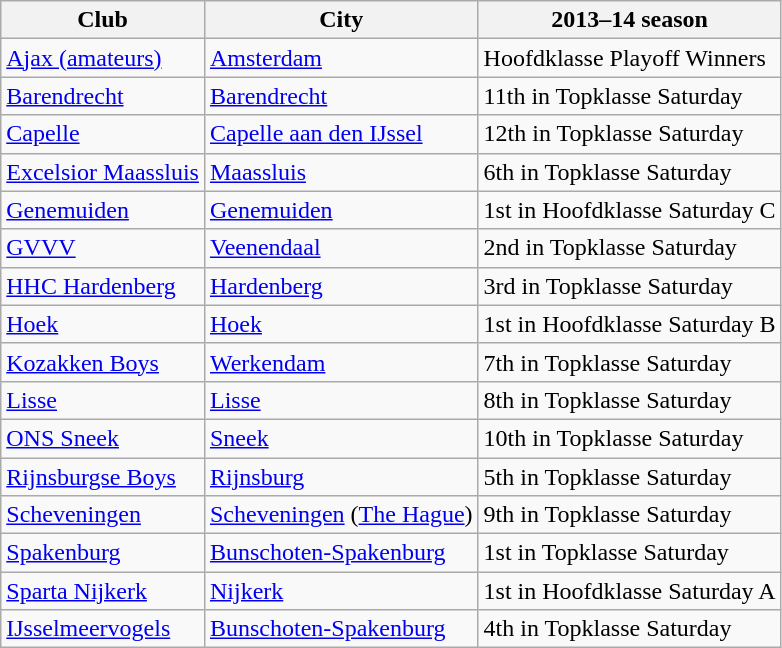<table class="wikitable">
<tr>
<th>Club</th>
<th>City</th>
<th>2013–14 season</th>
</tr>
<tr>
<td><a href='#'>Ajax (amateurs)</a></td>
<td><a href='#'>Amsterdam</a></td>
<td>Hoofdklasse Playoff Winners</td>
</tr>
<tr>
<td><a href='#'>Barendrecht</a></td>
<td><a href='#'>Barendrecht</a></td>
<td>11th in Topklasse Saturday</td>
</tr>
<tr>
<td><a href='#'>Capelle</a></td>
<td><a href='#'>Capelle aan den IJssel</a></td>
<td>12th in Topklasse Saturday</td>
</tr>
<tr>
<td><a href='#'>Excelsior Maassluis</a></td>
<td><a href='#'>Maassluis</a></td>
<td>6th in Topklasse Saturday</td>
</tr>
<tr>
<td><a href='#'>Genemuiden</a></td>
<td><a href='#'>Genemuiden</a></td>
<td>1st in Hoofdklasse Saturday C</td>
</tr>
<tr>
<td><a href='#'>GVVV</a></td>
<td><a href='#'>Veenendaal</a></td>
<td>2nd in Topklasse Saturday</td>
</tr>
<tr>
<td><a href='#'>HHC Hardenberg</a></td>
<td><a href='#'>Hardenberg</a></td>
<td>3rd in Topklasse Saturday</td>
</tr>
<tr>
<td><a href='#'>Hoek</a></td>
<td><a href='#'>Hoek</a></td>
<td>1st in Hoofdklasse Saturday B</td>
</tr>
<tr>
<td><a href='#'>Kozakken Boys</a></td>
<td><a href='#'>Werkendam</a></td>
<td>7th in Topklasse Saturday</td>
</tr>
<tr>
<td><a href='#'>Lisse</a></td>
<td><a href='#'>Lisse</a></td>
<td>8th in Topklasse Saturday</td>
</tr>
<tr>
<td><a href='#'>ONS Sneek</a></td>
<td><a href='#'>Sneek</a></td>
<td>10th in Topklasse Saturday</td>
</tr>
<tr>
<td><a href='#'>Rijnsburgse Boys</a></td>
<td><a href='#'>Rijnsburg</a></td>
<td>5th in Topklasse Saturday</td>
</tr>
<tr>
<td><a href='#'>Scheveningen</a></td>
<td><a href='#'>Scheveningen</a> (<a href='#'>The Hague</a>)</td>
<td>9th in Topklasse Saturday</td>
</tr>
<tr>
<td><a href='#'>Spakenburg</a></td>
<td><a href='#'>Bunschoten-Spakenburg</a></td>
<td>1st in Topklasse Saturday</td>
</tr>
<tr>
<td><a href='#'>Sparta Nijkerk</a></td>
<td><a href='#'>Nijkerk</a></td>
<td>1st in Hoofdklasse Saturday A</td>
</tr>
<tr>
<td><a href='#'>IJsselmeervogels</a></td>
<td><a href='#'>Bunschoten-Spakenburg</a></td>
<td>4th in Topklasse Saturday</td>
</tr>
</table>
